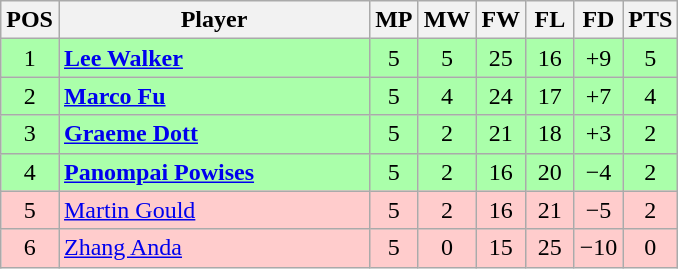<table class="wikitable" style="text-align: center;">
<tr>
<th width=25>POS</th>
<th width=200>Player</th>
<th width=25>MP</th>
<th width=25>MW</th>
<th width=25>FW</th>
<th width=25>FL</th>
<th width=25>FD</th>
<th width=25>PTS</th>
</tr>
<tr style="background:#aaffaa;">
<td>1</td>
<td style="text-align:left;"> <strong><a href='#'>Lee Walker</a></strong></td>
<td>5</td>
<td>5</td>
<td>25</td>
<td>16</td>
<td>+9</td>
<td>5</td>
</tr>
<tr style="background:#aaffaa;">
<td>2</td>
<td style="text-align:left;"> <strong><a href='#'>Marco Fu</a></strong></td>
<td>5</td>
<td>4</td>
<td>24</td>
<td>17</td>
<td>+7</td>
<td>4</td>
</tr>
<tr style="background:#aaffaa;">
<td>3</td>
<td style="text-align:left;"> <strong><a href='#'>Graeme Dott</a></strong></td>
<td>5</td>
<td>2</td>
<td>21</td>
<td>18</td>
<td>+3</td>
<td>2</td>
</tr>
<tr style="background:#aaffaa;">
<td>4</td>
<td style="text-align:left;"> <strong><a href='#'>Panompai Powises</a></strong></td>
<td>5</td>
<td>2</td>
<td>16</td>
<td>20</td>
<td>−4</td>
<td>2</td>
</tr>
<tr style="background:#fcc;">
<td>5</td>
<td style="text-align:left;"> <a href='#'>Martin Gould</a></td>
<td>5</td>
<td>2</td>
<td>16</td>
<td>21</td>
<td>−5</td>
<td>2</td>
</tr>
<tr style="background:#fcc;">
<td>6</td>
<td style="text-align:left;"> <a href='#'>Zhang Anda</a></td>
<td>5</td>
<td>0</td>
<td>15</td>
<td>25</td>
<td>−10</td>
<td>0</td>
</tr>
</table>
